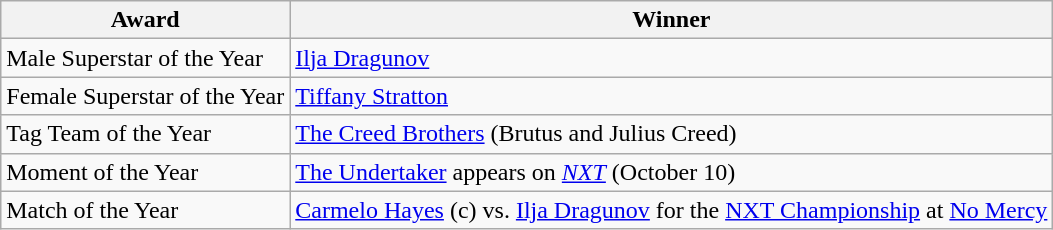<table class="wikitable">
<tr>
<th>Award</th>
<th>Winner</th>
</tr>
<tr>
<td>Male Superstar of the Year</td>
<td><a href='#'>Ilja Dragunov</a></td>
</tr>
<tr>
<td>Female Superstar of the Year</td>
<td><a href='#'>Tiffany Stratton</a></td>
</tr>
<tr>
<td>Tag Team of the Year</td>
<td><a href='#'>The Creed Brothers</a> (Brutus and Julius Creed)</td>
</tr>
<tr>
<td>Moment of the Year</td>
<td><a href='#'>The Undertaker</a> appears on <a href='#'><em>NXT</em></a> (October 10)</td>
</tr>
<tr>
<td>Match of the Year</td>
<td><a href='#'>Carmelo Hayes</a> (c) vs. <a href='#'>Ilja Dragunov</a> for the <a href='#'>NXT Championship</a> at <a href='#'>No Mercy</a></td>
</tr>
</table>
